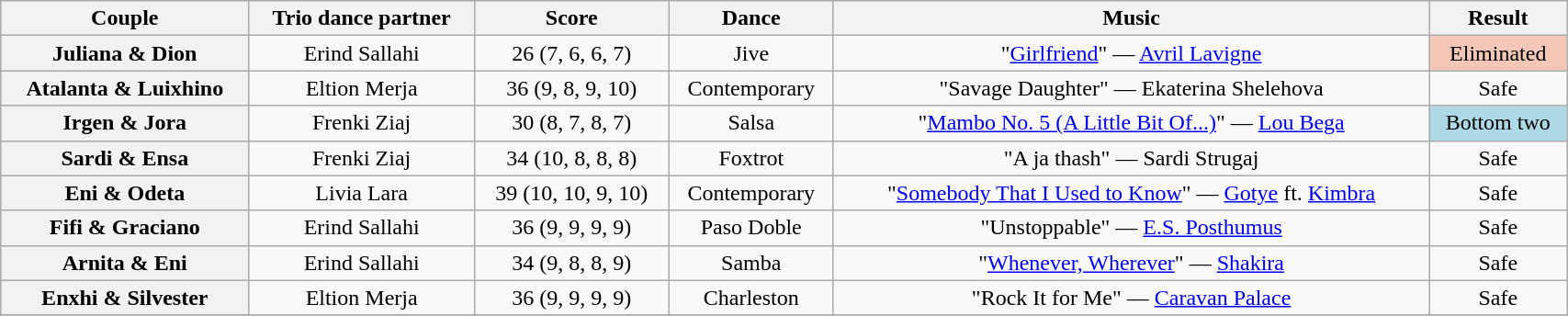<table class="wikitable sortable" style="text-align:center; width: 90%">
<tr>
<th scope="col">Couple</th>
<th scope="col">Trio dance partner</th>
<th scope="col">Score</th>
<th scope="col" class="unsortable">Dance</th>
<th scope="col" class="unsortable">Music</th>
<th scope="col" class="unsortable">Result</th>
</tr>
<tr>
<th scope="row">Juliana & Dion</th>
<td>Erind Sallahi</td>
<td>26 (7, 6, 6, 7)</td>
<td>Jive</td>
<td>"<a href='#'>Girlfriend</a>" — <a href='#'>Avril Lavigne</a></td>
<td bgcolor= f4c7b8>Eliminated</td>
</tr>
<tr>
<th scope="row">Atalanta & Luixhino</th>
<td>Eltion Merja</td>
<td>36 (9, 8, 9, 10)</td>
<td>Contemporary</td>
<td>"Savage Daughter" — Ekaterina Shelehova</td>
<td>Safe</td>
</tr>
<tr>
<th scope="row">Irgen & Jora</th>
<td>Frenki Ziaj</td>
<td>30 (8, 7, 8, 7)</td>
<td>Salsa</td>
<td>"<a href='#'>Mambo No. 5 (A Little Bit Of...)</a>" — <a href='#'>Lou Bega</a></td>
<td bgcolor=lightblue>Bottom two</td>
</tr>
<tr>
<th scope="row">Sardi & Ensa</th>
<td>Frenki Ziaj</td>
<td>34 (10, 8, 8, 8)</td>
<td>Foxtrot</td>
<td>"A ja thash" — Sardi Strugaj</td>
<td>Safe</td>
</tr>
<tr>
<th scope="row">Eni & Odeta</th>
<td>Livia Lara</td>
<td>39 (10, 10, 9, 10)</td>
<td>Contemporary</td>
<td>"<a href='#'>Somebody That I Used to Know</a>" — <a href='#'>Gotye</a> ft. <a href='#'>Kimbra</a></td>
<td>Safe</td>
</tr>
<tr>
<th scope="row">Fifi & Graciano</th>
<td>Erind Sallahi</td>
<td>36 (9, 9, 9, 9)</td>
<td>Paso Doble</td>
<td>"Unstoppable" — <a href='#'>E.S. Posthumus</a></td>
<td>Safe</td>
</tr>
<tr>
<th scope="row">Arnita & Eni</th>
<td>Erind Sallahi</td>
<td>34 (9, 8, 8, 9)</td>
<td>Samba</td>
<td>"<a href='#'>Whenever, Wherever</a>" — <a href='#'>Shakira</a></td>
<td>Safe</td>
</tr>
<tr>
<th scope="row">Enxhi & Silvester</th>
<td>Eltion Merja</td>
<td>36 (9, 9, 9, 9)</td>
<td>Charleston</td>
<td>"Rock It for Me" — <a href='#'>Caravan Palace</a></td>
<td>Safe</td>
</tr>
<tr>
</tr>
</table>
